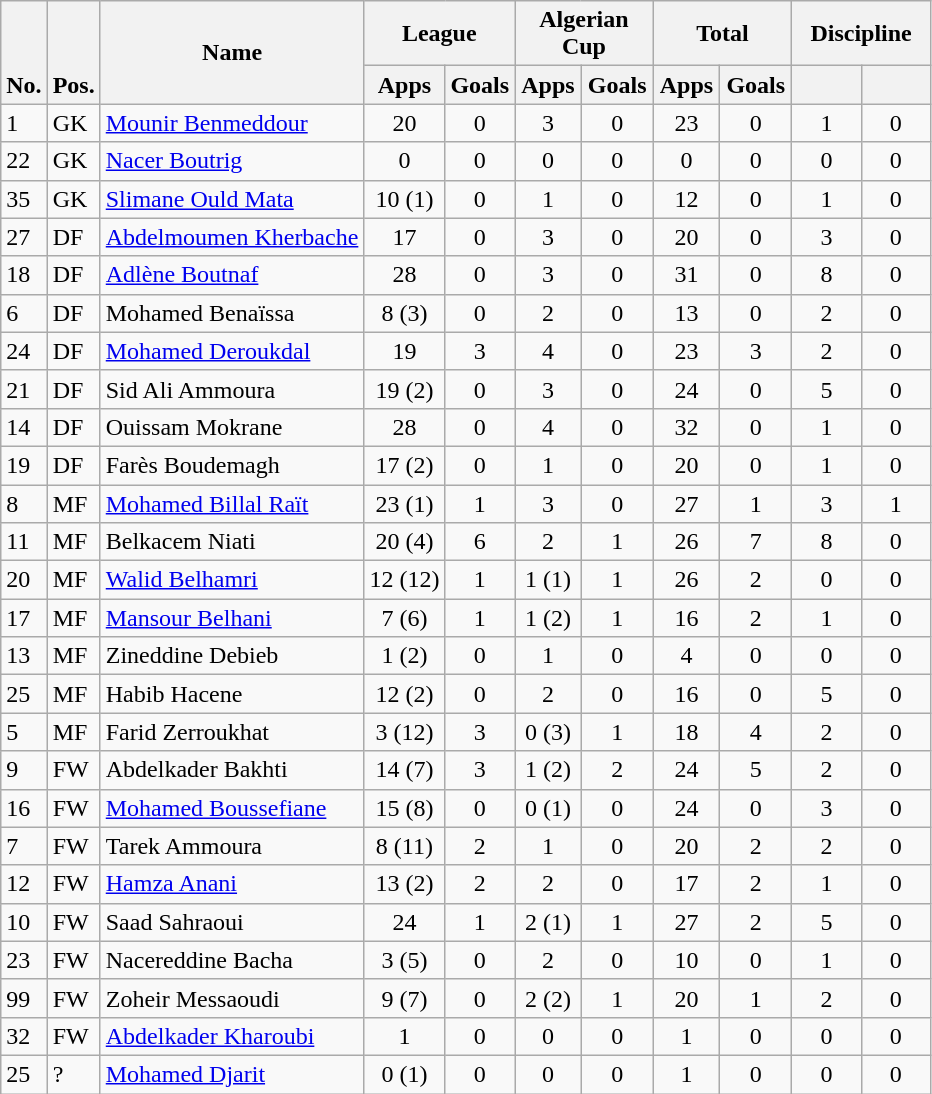<table class="wikitable" style="text-align:center">
<tr>
<th rowspan="2" valign="bottom">No.</th>
<th rowspan="2" valign="bottom">Pos.</th>
<th rowspan="2">Name</th>
<th colspan="2" width="85">League</th>
<th colspan="2" width="85">Algerian Cup</th>
<th colspan="2" width="85">Total</th>
<th colspan="2" width="85">Discipline</th>
</tr>
<tr>
<th>Apps</th>
<th>Goals</th>
<th>Apps</th>
<th>Goals</th>
<th>Apps</th>
<th>Goals</th>
<th></th>
<th></th>
</tr>
<tr>
<td align="left">1</td>
<td align="left">GK</td>
<td align="left"> <a href='#'>Mounir Benmeddour</a></td>
<td>20</td>
<td>0</td>
<td>3</td>
<td>0</td>
<td>23</td>
<td>0</td>
<td>1</td>
<td>0</td>
</tr>
<tr>
<td align="left">22</td>
<td align="left">GK</td>
<td align="left"> <a href='#'>Nacer Boutrig</a></td>
<td>0</td>
<td>0</td>
<td>0</td>
<td>0</td>
<td>0</td>
<td>0</td>
<td>0</td>
<td>0</td>
</tr>
<tr>
<td align="left">35</td>
<td align="left">GK</td>
<td align="left"> <a href='#'>Slimane Ould Mata</a></td>
<td>10 (1)</td>
<td>0</td>
<td>1</td>
<td>0</td>
<td>12</td>
<td>0</td>
<td>1</td>
<td>0</td>
</tr>
<tr>
<td align="left">27</td>
<td align="left">DF</td>
<td align="left"> <a href='#'>Abdelmoumen Kherbache</a></td>
<td>17</td>
<td>0</td>
<td>3</td>
<td>0</td>
<td>20</td>
<td>0</td>
<td>3</td>
<td>0</td>
</tr>
<tr>
<td align="left">18</td>
<td align="left">DF</td>
<td align="left"> <a href='#'>Adlène Boutnaf</a></td>
<td>28</td>
<td>0</td>
<td>3</td>
<td>0</td>
<td>31</td>
<td>0</td>
<td>8</td>
<td>0</td>
</tr>
<tr>
<td align="left">6</td>
<td align="left">DF</td>
<td align="left"> Mohamed Benaïssa</td>
<td>8 (3)</td>
<td>0</td>
<td>2</td>
<td>0</td>
<td>13</td>
<td>0</td>
<td>2</td>
<td>0</td>
</tr>
<tr>
<td align="left">24</td>
<td align="left">DF</td>
<td align="left"> <a href='#'>Mohamed Deroukdal</a></td>
<td>19</td>
<td>3</td>
<td>4</td>
<td>0</td>
<td>23</td>
<td>3</td>
<td>2</td>
<td>0</td>
</tr>
<tr>
<td align="left">21</td>
<td align="left">DF</td>
<td align="left"> Sid Ali Ammoura</td>
<td>19 (2)</td>
<td>0</td>
<td>3</td>
<td>0</td>
<td>24</td>
<td>0</td>
<td>5</td>
<td>0</td>
</tr>
<tr>
<td align="left">14</td>
<td align="left">DF</td>
<td align="left"> Ouissam Mokrane</td>
<td>28</td>
<td>0</td>
<td>4</td>
<td>0</td>
<td>32</td>
<td>0</td>
<td>1</td>
<td>0</td>
</tr>
<tr>
<td align="left">19</td>
<td align="left">DF</td>
<td align="left"> Farès Boudemagh</td>
<td>17 (2)</td>
<td>0</td>
<td>1</td>
<td>0</td>
<td>20</td>
<td>0</td>
<td>1</td>
<td>0</td>
</tr>
<tr>
<td align="left">8</td>
<td align="left">MF</td>
<td align="left"> <a href='#'>Mohamed Billal Raït</a></td>
<td>23 (1)</td>
<td>1</td>
<td>3</td>
<td>0</td>
<td>27</td>
<td>1</td>
<td>3</td>
<td>1</td>
</tr>
<tr>
<td align="left">11</td>
<td align="left">MF</td>
<td align="left"> Belkacem Niati</td>
<td>20 (4)</td>
<td>6</td>
<td>2</td>
<td>1</td>
<td>26</td>
<td>7</td>
<td>8</td>
<td>0</td>
</tr>
<tr>
<td align="left">20</td>
<td align="left">MF</td>
<td align="left"> <a href='#'>Walid Belhamri</a></td>
<td>12 (12)</td>
<td>1</td>
<td>1 (1)</td>
<td>1</td>
<td>26</td>
<td>2</td>
<td>0</td>
<td>0</td>
</tr>
<tr>
<td align="left">17</td>
<td align="left">MF</td>
<td align="left"> <a href='#'>Mansour Belhani</a></td>
<td>7 (6)</td>
<td>1</td>
<td>1 (2)</td>
<td>1</td>
<td>16</td>
<td>2</td>
<td>1</td>
<td>0</td>
</tr>
<tr>
<td align="left">13</td>
<td align="left">MF</td>
<td align="left"> Zineddine Debieb</td>
<td>1 (2)</td>
<td>0</td>
<td>1</td>
<td>0</td>
<td>4</td>
<td>0</td>
<td>0</td>
<td>0</td>
</tr>
<tr>
<td align="left">25</td>
<td align="left">MF</td>
<td align="left"> Habib Hacene</td>
<td>12 (2)</td>
<td>0</td>
<td>2</td>
<td>0</td>
<td>16</td>
<td>0</td>
<td>5</td>
<td>0</td>
</tr>
<tr>
<td align="left">5</td>
<td align="left">MF</td>
<td align="left"> Farid Zerroukhat</td>
<td>3 (12)</td>
<td>3</td>
<td>0 (3)</td>
<td>1</td>
<td>18</td>
<td>4</td>
<td>2</td>
<td>0</td>
</tr>
<tr>
<td align="left">9</td>
<td align="left">FW</td>
<td align="left"> Abdelkader Bakhti</td>
<td>14 (7)</td>
<td>3</td>
<td>1 (2)</td>
<td>2</td>
<td>24</td>
<td>5</td>
<td>2</td>
<td>0</td>
</tr>
<tr>
<td align="left">16</td>
<td align="left">FW</td>
<td align="left"> <a href='#'>Mohamed Boussefiane</a></td>
<td>15 (8)</td>
<td>0</td>
<td>0 (1)</td>
<td>0</td>
<td>24</td>
<td>0</td>
<td>3</td>
<td>0</td>
</tr>
<tr>
<td align="left">7</td>
<td align="left">FW</td>
<td align="left"> Tarek Ammoura</td>
<td>8 (11)</td>
<td>2</td>
<td>1</td>
<td>0</td>
<td>20</td>
<td>2</td>
<td>2</td>
<td>0</td>
</tr>
<tr>
<td align="left">12</td>
<td align="left">FW</td>
<td align="left"> <a href='#'>Hamza Anani</a></td>
<td>13 (2)</td>
<td>2</td>
<td>2</td>
<td>0</td>
<td>17</td>
<td>2</td>
<td>1</td>
<td>0</td>
</tr>
<tr>
<td align="left">10</td>
<td align="left">FW</td>
<td align="left"> Saad Sahraoui</td>
<td>24</td>
<td>1</td>
<td>2 (1)</td>
<td>1</td>
<td>27</td>
<td>2</td>
<td>5</td>
<td>0</td>
</tr>
<tr>
<td align="left">23</td>
<td align="left">FW</td>
<td align="left"> Nacereddine Bacha</td>
<td>3 (5)</td>
<td>0</td>
<td>2</td>
<td>0</td>
<td>10</td>
<td>0</td>
<td>1</td>
<td>0</td>
</tr>
<tr>
<td align="left">99</td>
<td align="left">FW</td>
<td align="left"> Zoheir Messaoudi</td>
<td>9 (7)</td>
<td>0</td>
<td>2 (2)</td>
<td>1</td>
<td>20</td>
<td>1</td>
<td>2</td>
<td>0</td>
</tr>
<tr>
<td align="left">32</td>
<td align="left">FW</td>
<td align="left"> <a href='#'>Abdelkader Kharoubi</a></td>
<td>1</td>
<td>0</td>
<td>0</td>
<td>0</td>
<td>1</td>
<td>0</td>
<td>0</td>
<td>0</td>
</tr>
<tr>
<td align="left">25</td>
<td align="left">?</td>
<td align="left"> <a href='#'>Mohamed Djarit</a></td>
<td>0 (1)</td>
<td>0</td>
<td>0</td>
<td>0</td>
<td>1</td>
<td>0</td>
<td>0</td>
<td>0</td>
</tr>
</table>
